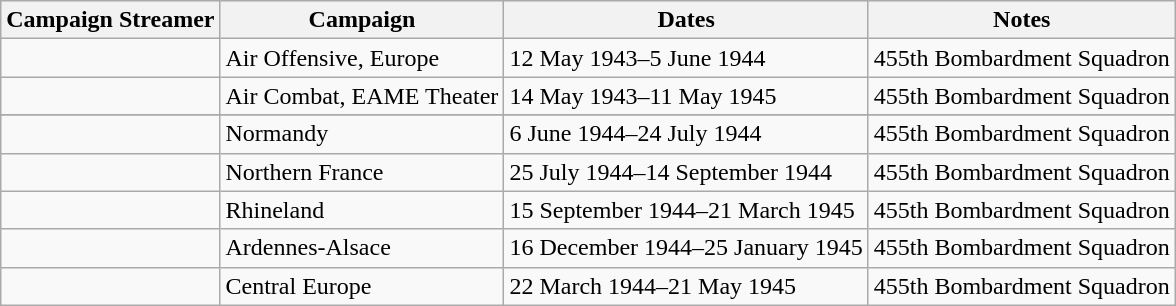<table class="wikitable">
<tr style="background:#efefef;">
<th>Campaign Streamer</th>
<th>Campaign</th>
<th>Dates</th>
<th>Notes</th>
</tr>
<tr>
<td></td>
<td>Air Offensive, Europe</td>
<td>12 May 1943–5 June 1944</td>
<td>455th Bombardment Squadron</td>
</tr>
<tr>
<td></td>
<td>Air Combat, EAME Theater</td>
<td>14 May 1943–11 May 1945</td>
<td>455th Bombardment Squadron</td>
</tr>
<tr>
</tr>
<tr>
<td></td>
<td>Normandy</td>
<td>6 June 1944–24 July 1944</td>
<td>455th Bombardment Squadron</td>
</tr>
<tr>
<td></td>
<td>Northern France</td>
<td>25 July 1944–14 September 1944</td>
<td>455th Bombardment Squadron</td>
</tr>
<tr>
<td></td>
<td>Rhineland</td>
<td>15 September 1944–21 March 1945</td>
<td>455th Bombardment Squadron</td>
</tr>
<tr>
<td></td>
<td>Ardennes-Alsace</td>
<td>16 December 1944–25 January 1945</td>
<td>455th Bombardment Squadron</td>
</tr>
<tr>
<td></td>
<td>Central Europe</td>
<td>22 March 1944–21 May 1945</td>
<td>455th Bombardment Squadron</td>
</tr>
</table>
